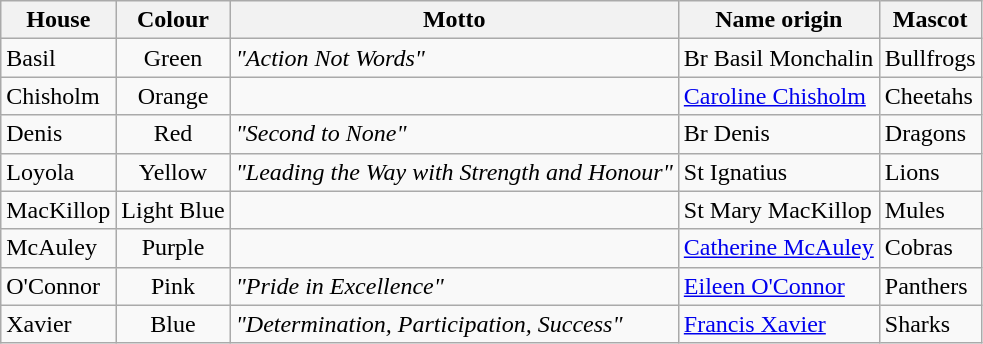<table class="wikitable">
<tr>
<th>House</th>
<th>Colour</th>
<th>Motto</th>
<th>Name origin</th>
<th>Mascot</th>
</tr>
<tr>
<td>Basil</td>
<td align="center">Green<br></td>
<td><em>"Action Not Words"</em></td>
<td>Br Basil Monchalin</td>
<td>Bullfrogs</td>
</tr>
<tr>
<td>Chisholm</td>
<td align="center">Orange<br></td>
<td></td>
<td><a href='#'>Caroline Chisholm</a></td>
<td>Cheetahs</td>
</tr>
<tr>
<td>Denis</td>
<td align="center">Red<br></td>
<td><em>"Second to None"</em></td>
<td>Br Denis</td>
<td>Dragons</td>
</tr>
<tr>
<td>Loyola</td>
<td align="center">Yellow<br></td>
<td><em>"Leading the Way with Strength and Honour"</em></td>
<td>St Ignatius</td>
<td>Lions</td>
</tr>
<tr>
<td>MacKillop</td>
<td align="center">Light Blue<br></td>
<td></td>
<td>St Mary MacKillop</td>
<td>Mules</td>
</tr>
<tr>
<td>McAuley</td>
<td align="center">Purple<br></td>
<td></td>
<td><a href='#'>Catherine McAuley</a></td>
<td>Cobras</td>
</tr>
<tr>
<td>O'Connor</td>
<td align="center">Pink<br></td>
<td><em>"Pride in Excellence"</em></td>
<td><a href='#'>Eileen O'Connor</a></td>
<td>Panthers</td>
</tr>
<tr>
<td>Xavier</td>
<td align="center">Blue<br></td>
<td><em>"Determination, Participation, Success"</em></td>
<td><a href='#'>Francis Xavier</a></td>
<td>Sharks</td>
</tr>
</table>
